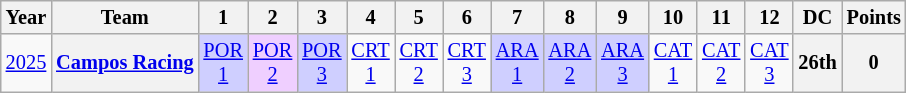<table class="wikitable" style="text-align:center; font-size:85%;">
<tr>
<th>Year</th>
<th>Team</th>
<th>1</th>
<th>2</th>
<th>3</th>
<th>4</th>
<th>5</th>
<th>6</th>
<th>7</th>
<th>8</th>
<th>9</th>
<th>10</th>
<th>11</th>
<th>12</th>
<th>DC</th>
<th>Points</th>
</tr>
<tr>
<td><a href='#'>2025</a></td>
<th><a href='#'>Campos Racing</a></th>
<td style="background:#CFCFFF;"><a href='#'>POR<br>1</a><br></td>
<td style="background:#EFCFFF;"><a href='#'>POR<br>2</a><br></td>
<td style="background:#CFCFFF;"><a href='#'>POR<br>3</a><br></td>
<td><a href='#'>CRT<br>1</a></td>
<td><a href='#'>CRT<br>2</a></td>
<td><a href='#'>CRT<br>3</a></td>
<td style="background:#CFCFFF;"><a href='#'>ARA<br>1</a><br></td>
<td style="background:#CFCFFF;"><a href='#'>ARA<br>2</a><br></td>
<td style="background:#CFCFFF;"><a href='#'>ARA<br>3</a><br></td>
<td><a href='#'>CAT<br>1</a></td>
<td><a href='#'>CAT<br>2</a></td>
<td><a href='#'>CAT<br>3</a></td>
<th>26th</th>
<th>0</th>
</tr>
</table>
